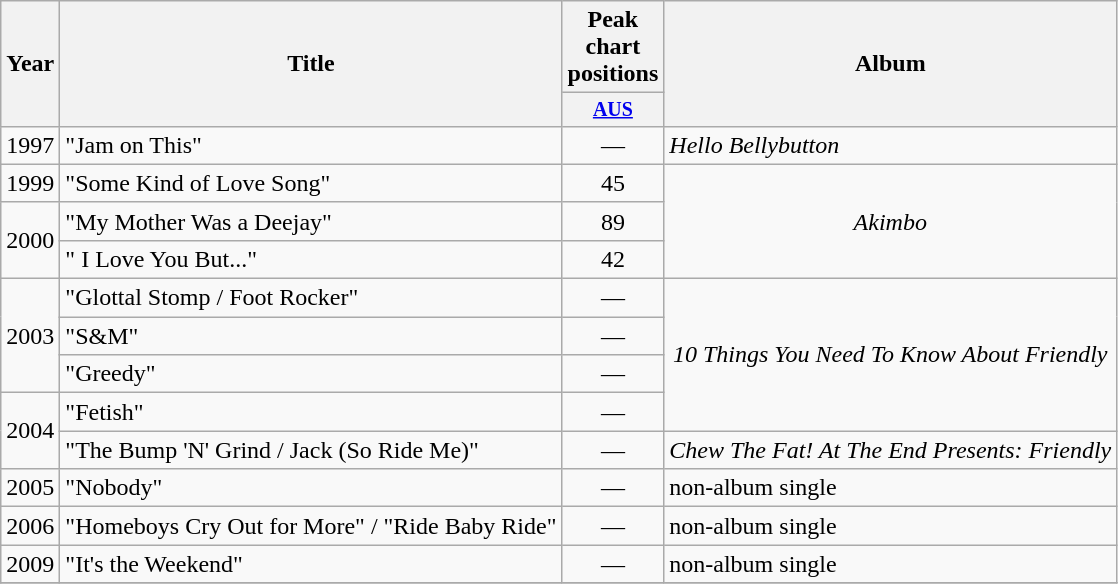<table class="wikitable" style="text-align:left;">
<tr>
<th rowspan="2">Year</th>
<th rowspan="2">Title</th>
<th colspan="1">Peak chart positions</th>
<th rowspan="2">Album</th>
</tr>
<tr style="font-size:smaller;">
<th style="width:40px;"><a href='#'>AUS</a><br></th>
</tr>
<tr>
<td>1997</td>
<td>"Jam on This"</td>
<td style="text-align:center;">—</td>
<td><em>Hello Bellybutton</em></td>
</tr>
<tr>
<td>1999</td>
<td>"Some Kind of Love Song"</td>
<td style="text-align:center;">45</td>
<td style="text-align:center;" rowspan="3"><em>Akimbo</em></td>
</tr>
<tr>
<td style="text-align:center;" rowspan="2">2000</td>
<td>"My Mother Was a Deejay"</td>
<td style="text-align:center;">89</td>
</tr>
<tr>
<td>" I Love You But..."</td>
<td style="text-align:center;">42</td>
</tr>
<tr>
<td style="text-align:center;" rowspan="3">2003</td>
<td>"Glottal Stomp / Foot Rocker"</td>
<td style="text-align:center;">—</td>
<td style="text-align:center;" rowspan="4"><em>10 Things You Need To Know About Friendly</em></td>
</tr>
<tr>
<td>"S&M"</td>
<td style="text-align:center;">—</td>
</tr>
<tr>
<td>"Greedy"</td>
<td style="text-align:center;">—</td>
</tr>
<tr>
<td style="text-align:center;" rowspan="2">2004</td>
<td>"Fetish"</td>
<td style="text-align:center;">—</td>
</tr>
<tr>
<td>"The Bump 'N' Grind / Jack (So Ride Me)"</td>
<td style="text-align:center;">—</td>
<td><em>Chew The Fat! At The End Presents: Friendly</em></td>
</tr>
<tr>
<td>2005</td>
<td>"Nobody"</td>
<td style="text-align:center;">—</td>
<td>non-album single</td>
</tr>
<tr>
<td>2006</td>
<td>"Homeboys Cry Out for More" / "Ride Baby Ride"</td>
<td style="text-align:center;">—</td>
<td>non-album single</td>
</tr>
<tr>
<td>2009</td>
<td>"It's the Weekend"</td>
<td style="text-align:center;">—</td>
<td>non-album single</td>
</tr>
<tr>
</tr>
</table>
